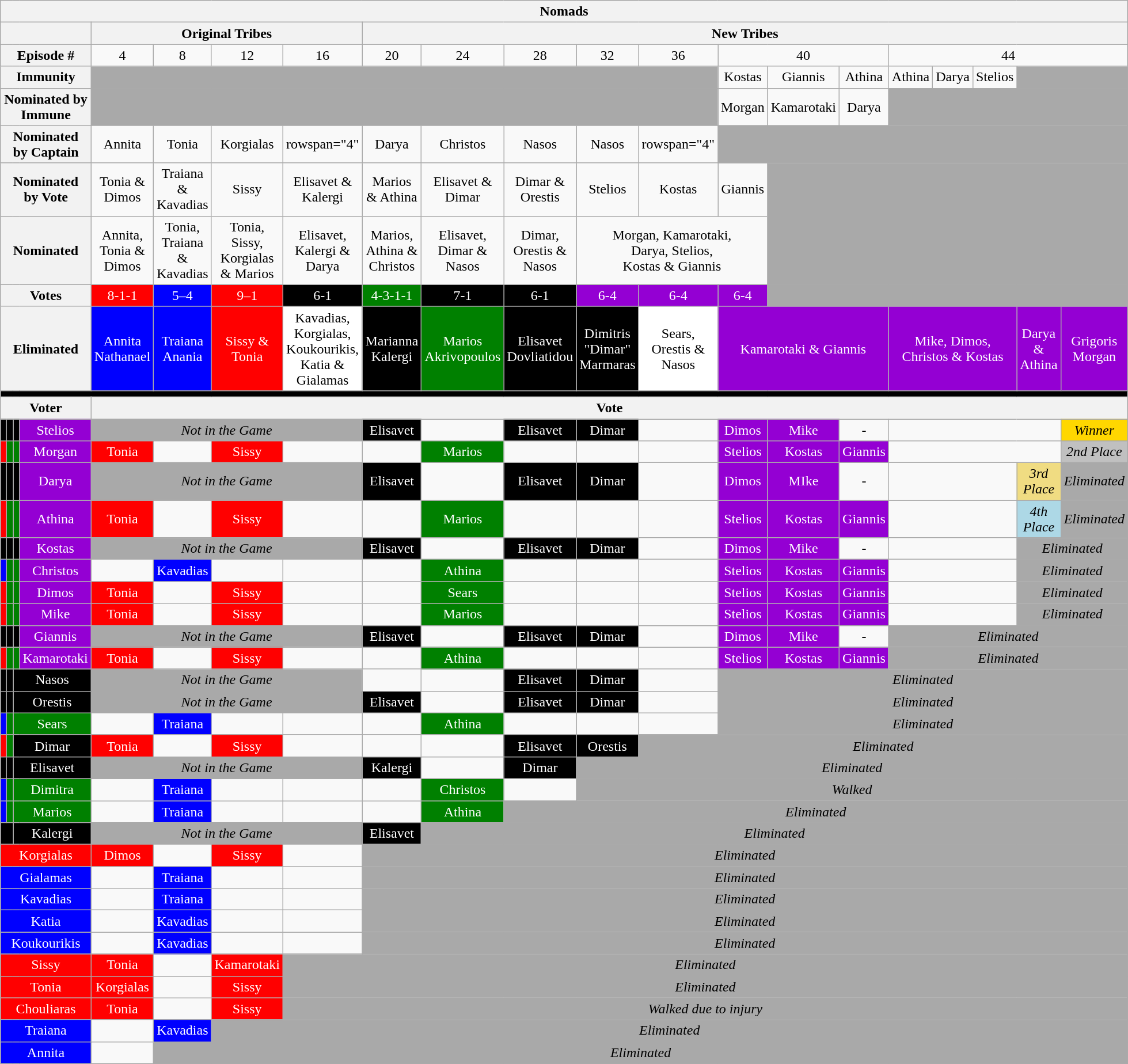<table class="wikitable " style="text-align:center;">
<tr>
<th colspan=22">Nomads</th>
</tr>
<tr>
<th colspan="4"></th>
<th colspan="4">Original Tribes</th>
<th colspan="15">New Tribes</th>
</tr>
<tr>
<th colspan="4">Episode #</th>
<td>4</td>
<td>8</td>
<td>12</td>
<td>16</td>
<td>20</td>
<td>24</td>
<td>28</td>
<td>32</td>
<td>36</td>
<td colspan="3">40</td>
<td colspan="5">44</td>
</tr>
<tr>
<th colspan="4">Immunity</th>
<td colspan=9 bgcolor=darkgray></td>
<td>Kostas</td>
<td>Giannis</td>
<td>Athina</td>
<td>Athina</td>
<td>Darya</td>
<td>Stelios</td>
<td colspan=9 bgcolor=darkgray></td>
</tr>
<tr>
<th colspan="4">Nominated by Immune</th>
<td colspan=9 bgcolor=darkgray></td>
<td>Morgan</td>
<td>Kamarotaki</td>
<td>Darya</td>
<td colspan=9 bgcolor=darkgray></td>
</tr>
<tr>
<th colspan="4">Nominated<br> by Captain</th>
<td>Annita</td>
<td>Tonia</td>
<td>Korgialas</td>
<td>rowspan="4" </td>
<td>Darya</td>
<td>Christos</td>
<td>Nasos</td>
<td>Nasos</td>
<td>rowspan="4" </td>
<td colspan=9 bgcolor=darkgray></td>
</tr>
<tr>
<th colspan="4">Nominated<br> by Vote</th>
<td>Tonia & Dimos</td>
<td>Traiana & Kavadias</td>
<td>Sissy</td>
<td>Elisavet & Kalergi</td>
<td>Marios & Athina</td>
<td>Elisavet & Dimar</td>
<td>Dimar & Orestis</td>
<td>Stelios</td>
<td>Kostas</td>
<td>Giannis</td>
<td colspan=9 bgcolor=darkgray></td>
</tr>
<tr>
<th colspan="4">Nominated</th>
<td>Annita, <br>Tonia & Dimos</td>
<td>Tonia, <br>Traiana & Kavadias</td>
<td>Tonia, Sissy, <br>Korgialas & Marios</td>
<td>Elisavet, <br>Kalergi & Darya</td>
<td>Marios, <br>Athina & Christos</td>
<td>Elisavet,<br>Dimar & Nasos</td>
<td>Dimar, <br>Orestis & Nasos</td>
<td colspan="3">Morgan, Kamarotaki, <br>Darya, Stelios, <br>Kostas & Giannis</td>
<td colspan=9 bgcolor=darkgray></td>
</tr>
<tr>
<th colspan="4">Votes</th>
<td style="background: Red; color: white; text-align: center;">8-1-1</td>
<td style="background: Blue; color: white; text-align: center;">5–4</td>
<td style="background: Red; color: white; text-align: center;">9–1</td>
<td style="background: Black; color: white; text-align: center;">6-1</td>
<td style="background: Green; color: white; text-align: center;">4-3-1-1</td>
<td style="background: Black; color: white; text-align: center;">7-1</td>
<td style="background: Black; color: white; text-align: center;">6-1</td>
<td style="background: DarkViolet; color: white; text-align: center;">6-4</td>
<td style="background: DarkViolet; color: white; text-align: center;">6-4</td>
<td style="background: DarkViolet; color: white; text-align: center;">6-4</td>
<td colspan=9 bgcolor=darkgray></td>
</tr>
<tr>
<th colspan="4">Eliminated</th>
<td style="background: Blue; color: white; text-align: center;">Annita Nathanael</td>
<td style="background: Blue; color: white; text-align: center;">Traiana Anania</td>
<td style="background: Red; color: white; text-align: center;">Sissy & Tonia</td>
<td style="background: white; color: black; text-align: center;">Kavadias, Korgialas, Koukourikis, Katia & Gialamas</td>
<td style="background: Black; color: white; text-align: center;">Marianna Kalergi</td>
<td style="background: Green; color: white; text-align: center;">Marios Akrivopoulos</td>
<td style="background: Black; color: white; text-align: center;">Elisavet Dovliatidou</td>
<td style="background: Black; color: white; text-align: center;">Dimitris "Dimar" Marmaras</td>
<td style="background: white; color: black; text-align: center;">Sears, Orestis & Nasos</td>
<td colspan="3" style="background: DarkViolet; color: white; text-align: center;">Kamarotaki & Giannis</td>
<td colspan="3" style="background: DarkViolet; color: white; text-align: center;">Mike, Dimos, <br> Christos & Kostas</td>
<td style="background: DarkViolet; color: white; text-align: center;">Darya & Athina</td>
<td style="background: DarkViolet; color: white; text-align: center;">Grigoris Morgan</td>
</tr>
<tr>
<th colspan="30" style="background:black;"></th>
</tr>
<tr>
<th colspan="4">Voter</th>
<th colspan="20">Vote</th>
</tr>
<tr>
<td style="background: Black; color: white; text-align: center;"></td>
<td style="background: Black; color: white; text-align: center;"></td>
<td style="background: Black; color: white; text-align: center;"></td>
<td style="background: DarkViolet; color: white; text-align: center;">Stelios</td>
<td colspan=4 bgcolor=darkgray><em>Not in the Game</em></td>
<td style="background: Black; color: white; text-align: center;">Elisavet</td>
<td></td>
<td style="background: Black; color: white; text-align: center;">Elisavet</td>
<td style="background: Black; color: white; text-align: center;">Dimar</td>
<td></td>
<td style="background: DarkViolet; color: white; text-align: center;">Dimos</td>
<td style="background: DarkViolet; color: white; text-align: center;">Mike</td>
<td>-</td>
<td colspan="4"></td>
<td colspan=1 bgcolor=gold><em>Winner</em></td>
</tr>
<tr>
<td style="background: Red; color: white; text-align: center;"></td>
<td style="background: Green; color: white; text-align: center;"></td>
<td style="background: Green; color: white; text-align: center;"></td>
<td style="background: DarkViolet; color: white; text-align: center;">Morgan</td>
<td style="background: Red; color: white; text-align: center;">Tonia</td>
<td></td>
<td style="background: Red; color: white; text-align: center;">Sissy</td>
<td></td>
<td></td>
<td style="background: Green; color: white; text-align: center;">Marios</td>
<td></td>
<td></td>
<td></td>
<td style="background: DarkViolet; color: white; text-align: center;">Stelios</td>
<td style="background: DarkViolet; color: white; text-align: center;">Kostas</td>
<td style="background: DarkViolet; color: white; text-align: center;">Giannis</td>
<td colspan="4"></td>
<td colspan=1 bgcolor=silver><em>2nd Place</em></td>
</tr>
<tr>
<td style="background: Black; color: white; text-align: center;"></td>
<td style="background: Black; color: white; text-align: center;"></td>
<td style="background: Black; color: white; text-align: center;"></td>
<td style="background: DarkViolet; color: white; text-align: center;">Darya</td>
<td colspan=4 bgcolor=darkgray><em>Not in the Game</em></td>
<td style="background: Black; color: white; text-align: center;">Elisavet</td>
<td></td>
<td style="background: Black; color: white; text-align: center;">Elisavet</td>
<td style="background: Black; color: white; text-align: center;">Dimar</td>
<td></td>
<td style="background: DarkViolet; color: white; text-align: center;">Dimos</td>
<td style="background: DarkViolet; color: white; text-align: center;">MIke</td>
<td>-</td>
<td colspan="3"></td>
<td colspan="1" bgcolor=#F0DC82><em>3rd Place</em></td>
<td colspan=13 bgcolor=darkgray><em>Eliminated</em></td>
</tr>
<tr>
<td style="background: Red; color: white; text-align: center;"></td>
<td style="background: Green; color: white; text-align: center;"></td>
<td style="background: Green; color: white; text-align: center;"></td>
<td style="background: DarkViolet; color: white; text-align: center;">Athina</td>
<td style="background: Red; color: white; text-align: center;">Tonia</td>
<td></td>
<td style="background: Red; color: white; text-align: center;">Sissy</td>
<td></td>
<td></td>
<td style="background: Green; color: white; text-align: center;">Marios</td>
<td></td>
<td></td>
<td></td>
<td style="background: DarkViolet; color: white; text-align: center;">Stelios</td>
<td style="background: DarkViolet; color: white; text-align: center;">Kostas</td>
<td style="background: DarkViolet; color: white; text-align: center;">Giannis</td>
<td colspan="3"></td>
<td colspan="1" bgcolor=lightblue><em>4th Place</em></td>
<td colspan=13 bgcolor=darkgray><em>Eliminated</em></td>
</tr>
<tr>
<td style="background: Black; color: white; text-align: center;"></td>
<td style="background: Black; color: white; text-align: center;"></td>
<td style="background: Black; color: white; text-align: center;"></td>
<td style="background: DarkViolet; color: white; text-align: center;">Kostas</td>
<td colspan=4 bgcolor=darkgray><em>Not in the Game</em></td>
<td style="background: Black; color: white; text-align: center;">Elisavet</td>
<td></td>
<td style="background: Black; color: white; text-align: center;">Elisavet</td>
<td style="background: Black; color: white; text-align: center;">Dimar</td>
<td></td>
<td style="background: DarkViolet; color: white; text-align: center;">Dimos</td>
<td style="background: DarkViolet; color: white; text-align: center;">Mike</td>
<td>-</td>
<td colspan="3"></td>
<td colspan=13 bgcolor=darkgray><em>Eliminated</em></td>
</tr>
<tr>
<td style="background: Blue; color: white; text-align: center;"></td>
<td style="background: Green; color: white; text-align: center;"></td>
<td style="background: Green; color: white; text-align: center;"></td>
<td style="background: DarkViolet; color: white; text-align: center;">Christos</td>
<td></td>
<td style="background: Blue; color: white; text-align: center;">Kavadias</td>
<td></td>
<td></td>
<td></td>
<td style="background: Green; color: white; text-align: center;">Athina</td>
<td></td>
<td></td>
<td></td>
<td style="background: DarkViolet; color: white; text-align: center;">Stelios</td>
<td style="background: DarkViolet; color: white; text-align: center;">Kostas</td>
<td style="background: DarkViolet; color: white; text-align: center;">Giannis</td>
<td colspan="3"></td>
<td colspan=13 bgcolor=darkgray><em>Eliminated</em></td>
</tr>
<tr>
<td style="background: Red; color: white; text-align: center;"></td>
<td style="background: Green; color: white; text-align: center;"></td>
<td style="background: Green; color: white; text-align: center;"></td>
<td style="background: DarkViolet; color: white; text-align: center;">Dimos</td>
<td style="background: Red; color: white; text-align: center;">Tonia</td>
<td></td>
<td style="background: Red; color: white; text-align: center;">Sissy</td>
<td></td>
<td></td>
<td style="background: Green; color: white; text-align: center;">Sears</td>
<td></td>
<td></td>
<td></td>
<td style="background: DarkViolet; color: white; text-align: center;">Stelios</td>
<td style="background: DarkViolet; color: white; text-align: center;">Kostas</td>
<td style="background: DarkViolet; color: white; text-align: center;">Giannis</td>
<td colspan="3"></td>
<td colspan=13 bgcolor=darkgray><em>Eliminated</em></td>
</tr>
<tr>
<td style="background: Red; color: white; text-align: center;"></td>
<td style="background: Green; color: white; text-align: center;"></td>
<td style="background: Green; color: white; text-align: center;"></td>
<td style="background: DarkViolet; color: white; text-align: center;">Mike</td>
<td style="background: Red; color: white; text-align: center;">Tonia</td>
<td></td>
<td style="background: Red; color: white; text-align: center;">Sissy</td>
<td></td>
<td></td>
<td style="background: Green; color: white; text-align: center;">Marios</td>
<td></td>
<td></td>
<td></td>
<td style="background: DarkViolet; color: white; text-align: center;">Stelios</td>
<td style="background: DarkViolet; color: white; text-align: center;">Kostas</td>
<td style="background: DarkViolet; color: white; text-align: center;">Giannis</td>
<td colspan="3"></td>
<td colspan=13 bgcolor=darkgray><em>Eliminated</em></td>
</tr>
<tr>
<td style="background: Black; color: white; text-align: center;"></td>
<td style="background: Black; color: white; text-align: center;"></td>
<td style="background: Black; color: white; text-align: center;"></td>
<td style="background: DarkViolet; color: white; text-align: center;">Giannis</td>
<td colspan=4 bgcolor=darkgray><em>Not in the Game</em></td>
<td style="background: Black; color: white; text-align: center;">Elisavet</td>
<td></td>
<td style="background: Black; color: white; text-align: center;">Elisavet</td>
<td style="background: Black; color: white; text-align: center;">Dimar</td>
<td></td>
<td style="background: DarkViolet; color: white; text-align: center;">Dimos</td>
<td style="background: DarkViolet; color: white; text-align: center;">Mike</td>
<td>-</td>
<td colspan=13 bgcolor=darkgray><em>Eliminated</em></td>
</tr>
<tr>
<td style="background: Red; color: white; text-align: center;"></td>
<td style="background: Green; color: white; text-align: center;"></td>
<td style="background: Green; color: white; text-align: center;"></td>
<td style="background: DarkViolet; color: white; text-align: center;">Kamarotaki</td>
<td style="background: Red; color: white; text-align: center;">Tonia</td>
<td></td>
<td style="background: Red; color: white; text-align: center;">Sissy</td>
<td></td>
<td></td>
<td style="background: Green; color: white; text-align: center;">Athina</td>
<td></td>
<td></td>
<td></td>
<td style="background: DarkViolet; color: white; text-align: center;">Stelios</td>
<td style="background: DarkViolet; color: white; text-align: center;">Kostas</td>
<td style="background: DarkViolet; color: white; text-align: center;">Giannis</td>
<td colspan=13 bgcolor=darkgray><em>Eliminated</em></td>
</tr>
<tr>
<td style="background: Black; color: white; text-align: center;"></td>
<td style="background: Black; color: white; text-align: center;"></td>
<td colspan="2" style="background: Black; color: white; text-align: center;">Nasos</td>
<td colspan=4 bgcolor=darkgray><em>Not in the Game</em></td>
<td></td>
<td></td>
<td style="background: Black; color: white; text-align: center;">Elisavet</td>
<td style="background: Black; color: white; text-align: center;">Dimar</td>
<td></td>
<td colspan=13 bgcolor=darkgray><em>Eliminated</em></td>
</tr>
<tr>
<td style="background: Black; color: white; text-align: center;"></td>
<td style="background: Black; color: white; text-align: center;"></td>
<td colspan="2" style="background: Black; color: white; text-align: center;">Orestis</td>
<td colspan=4 bgcolor=darkgray><em>Not in the Game</em></td>
<td style="background: Black; color: white; text-align: center;">Elisavet</td>
<td></td>
<td style="background: Black; color: white; text-align: center;">Elisavet</td>
<td style="background: Black; color: white; text-align: center;">Dimar</td>
<td></td>
<td colspan=13 bgcolor=darkgray><em>Eliminated</em></td>
</tr>
<tr>
<td style="background: Blue; color: white; text-align: center;"></td>
<td style="background: Green; color: white; text-align: center;"></td>
<td colspan="2" style="background: Green; color: white; text-align: center;">Sears</td>
<td></td>
<td style="background: Blue; color: white; text-align: center;">Traiana</td>
<td></td>
<td></td>
<td></td>
<td style="background: Green; color: white; text-align: center;">Athina</td>
<td></td>
<td></td>
<td></td>
<td colspan=13 bgcolor=darkgray><em>Eliminated</em></td>
</tr>
<tr>
<td style="background: Red; color: white; text-align: center;"></td>
<td style="background: Green; color: white; text-align: center;"></td>
<td colspan="2" style="background: Black; color: white; text-align: center;">Dimar</td>
<td style="background: Red; color: white; text-align: center;">Tonia</td>
<td></td>
<td style="background: Red; color: white; text-align: center;">Sissy</td>
<td></td>
<td></td>
<td></td>
<td style="background: Black; color: white; text-align: center;">Elisavet</td>
<td style="background: Black; color: white; text-align: center;">Orestis</td>
<td colspan=13 bgcolor=darkgray><em>Eliminated</em></td>
</tr>
<tr>
<td style="background: Black; color: white; text-align: center;"></td>
<td style="background: Black; color: white; text-align: center;"></td>
<td colspan="2" style="background: Black; color: white; text-align: center;">Elisavet</td>
<td colspan=4 bgcolor=darkgray><em>Not in the Game</em></td>
<td style="background: Black; color: white; text-align: center;">Kalergi</td>
<td></td>
<td style="background: Black; color: white; text-align: center;">Dimar</td>
<td colspan=13 bgcolor=darkgray><em>Eliminated</em></td>
</tr>
<tr>
<td style="background: Blue; color: white; text-align: center;"></td>
<td style="background: Green; color: white; text-align: center;"></td>
<td colspan="2" style="background: Green; color: white; text-align: center;">Dimitra</td>
<td></td>
<td style="background: Blue; color: white; text-align: center;">Traiana</td>
<td></td>
<td></td>
<td></td>
<td style="background: Green; color: white; text-align: center;">Christos</td>
<td></td>
<td colspan=13 bgcolor=darkgray><em>Walked</em></td>
</tr>
<tr>
<td style="background: Blue; color: white; text-align: center;"></td>
<td style="background: Green; color: white; text-align: center;"></td>
<td colspan="2" style="background: Green; color: white; text-align: center;">Marios</td>
<td></td>
<td style="background: Blue; color: white; text-align: center;">Traiana</td>
<td></td>
<td></td>
<td></td>
<td style="background: Green; color: white; text-align: center;">Athina</td>
<td colspan=14 bgcolor=darkgray><em>Eliminated</em></td>
</tr>
<tr>
<td colspan="2" style="background: Black; color: white; text-align: center;"></td>
<td colspan="2" style="background: Black; color: white; text-align: center;">Kalergi</td>
<td colspan=4 bgcolor=darkgray><em>Not in the Game</em></td>
<td style="background: Black; color: white; text-align: center;">Elisavet</td>
<td colspan=15 bgcolor=darkgray><em>Eliminated</em></td>
</tr>
<tr>
<td colspan="4" style="background: Red; color: white; text-align: center;">Korgialas</td>
<td style="background: Red; color: white; text-align: center;">Dimos</td>
<td></td>
<td style="background: Red; color: white; text-align: center;">Sissy</td>
<td></td>
<td colspan=15 bgcolor=darkgray><em>Eliminated</em></td>
</tr>
<tr>
<td colspan="4" style="background: Blue; color: white; text-align: center;">Gialamas</td>
<td></td>
<td style="background: Blue; color: white; text-align: center;">Traiana</td>
<td></td>
<td></td>
<td colspan=15 bgcolor=darkgray><em>Eliminated</em></td>
</tr>
<tr>
<td colspan="4" style="background: Blue; color: white; text-align: center;">Kavadias</td>
<td></td>
<td style="background: Blue; color: white; text-align: center;">Traiana</td>
<td></td>
<td></td>
<td colspan=15 bgcolor=darkgray><em>Eliminated</em></td>
</tr>
<tr>
<td colspan="4" style="background: Blue; color: white; text-align: center;">Katia</td>
<td></td>
<td style="background: Blue; color: white; text-align: center;">Kavadias</td>
<td></td>
<td></td>
<td colspan=15 bgcolor=darkgray><em>Eliminated</em></td>
</tr>
<tr>
<td colspan="4" style="background: Blue; color: white; text-align: center;">Koukourikis</td>
<td></td>
<td style="background: Blue; color: white; text-align: center;">Kavadias</td>
<td></td>
<td></td>
<td colspan=15 bgcolor=darkgray><em>Eliminated</em></td>
</tr>
<tr>
<td colspan="4" style="background: Red; color: white; text-align: center;">Sissy</td>
<td style="background: Red; color: white; text-align: center;">Tonia</td>
<td></td>
<td style="background: Red; color: white; text-align: center;">Kamarotaki</td>
<td colspan=17 bgcolor=darkgray><em>Eliminated</em></td>
</tr>
<tr>
<td colspan="4" style="background: Red; color: white; text-align: center;">Tonia</td>
<td style="background: Red; color: white; text-align: center;">Korgialas</td>
<td></td>
<td style="background: Red; color: white; text-align: center;">Sissy</td>
<td colspan=17 bgcolor=darkgray><em>Eliminated</em></td>
</tr>
<tr>
<td colspan="4" style="background: Red; color: white; text-align: center;">Chouliaras</td>
<td style="background: Red; color: white; text-align: center;">Tonia</td>
<td></td>
<td style="background: Red; color: white; text-align: center;">Sissy</td>
<td colspan=17 bgcolor=darkgray><em>Walked due to injury</em></td>
</tr>
<tr>
<td colspan="4" style="background: Blue; color: white; text-align: center;">Traiana</td>
<td></td>
<td style="background: Blue; color: white; text-align: center;">Kavadias</td>
<td colspan=18 bgcolor=darkgray><em>Eliminated</em></td>
</tr>
<tr>
<td colspan="4" style="background: Blue; color: white; text-align: center;">Annita</td>
<td></td>
<td colspan=19 bgcolor=darkgray><em>Eliminated</em></td>
</tr>
</table>
